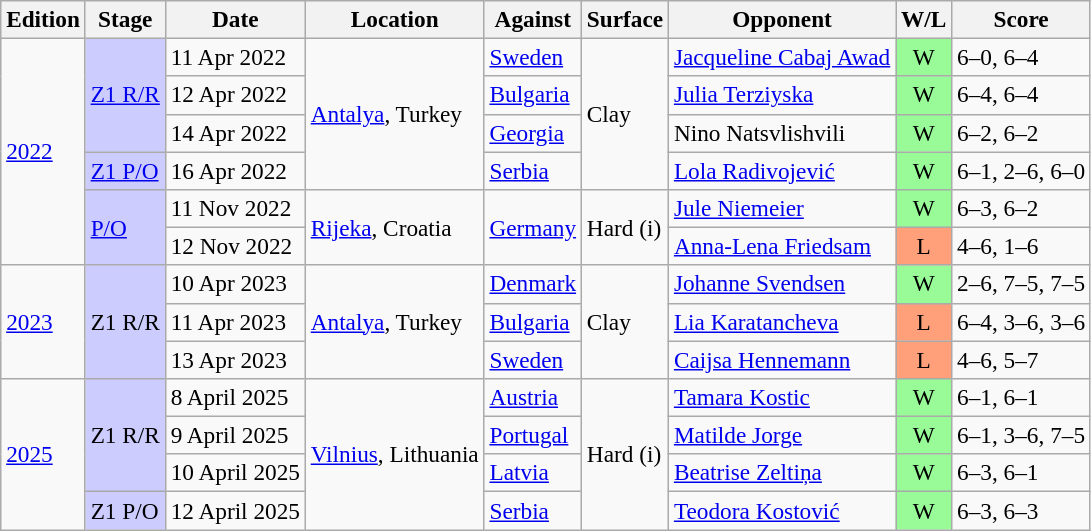<table class=wikitable style=font-size:97%>
<tr>
<th>Edition</th>
<th>Stage</th>
<th>Date</th>
<th>Location</th>
<th>Against</th>
<th>Surface</th>
<th>Opponent</th>
<th>W/L</th>
<th>Score</th>
</tr>
<tr>
<td rowspan="6"><a href='#'>2022</a></td>
<td style="background:#ccf;" rowspan="3"><a href='#'>Z1 R/R</a></td>
<td>11 Apr 2022</td>
<td rowspan="4"><a href='#'>Antalya</a>, Turkey</td>
<td> <a href='#'>Sweden</a></td>
<td rowspan="4">Clay</td>
<td><a href='#'>Jacqueline Cabaj Awad</a></td>
<td style="text-align:center; background:#98fb98;">W</td>
<td>6–0, 6–4</td>
</tr>
<tr>
<td>12 Apr 2022</td>
<td> <a href='#'>Bulgaria</a></td>
<td><a href='#'>Julia Terziyska</a></td>
<td style="text-align:center; background:#98fb98;">W</td>
<td>6–4, 6–4</td>
</tr>
<tr>
<td>14 Apr 2022</td>
<td> <a href='#'>Georgia</a></td>
<td>Nino Natsvlishvili</td>
<td style="text-align:center; background:#98fb98;">W</td>
<td>6–2, 6–2</td>
</tr>
<tr>
<td style="background:#ccf;" rowspan="1"><a href='#'>Z1 P/O</a></td>
<td>16 Apr 2022</td>
<td> <a href='#'>Serbia</a></td>
<td><a href='#'>Lola Radivojević</a></td>
<td style="text-align:center; background:#98fb98;">W</td>
<td>6–1, 2–6, 6–0</td>
</tr>
<tr>
<td style="background:#ccf;" rowspan="2"><a href='#'>P/O</a></td>
<td>11 Nov 2022</td>
<td rowspan="2"><a href='#'>Rijeka</a>, Croatia</td>
<td rowspan="2"> <a href='#'>Germany</a></td>
<td rowspan="2">Hard (i)</td>
<td><a href='#'>Jule Niemeier</a></td>
<td style="text-align:center; background:#98fb98;">W</td>
<td>6–3, 6–2</td>
</tr>
<tr>
<td>12 Nov 2022</td>
<td><a href='#'>Anna-Lena Friedsam</a></td>
<td style="text-align:center; background:#ffa07a;">L</td>
<td>4–6, 1–6</td>
</tr>
<tr>
<td rowspan="3"><a href='#'>2023</a></td>
<td style="background:#ccf;" rowspan="3">Z1 R/R</td>
<td>10 Apr 2023</td>
<td rowspan="3"><a href='#'>Antalya</a>, Turkey</td>
<td> <a href='#'>Denmark</a></td>
<td rowspan="3">Clay</td>
<td><a href='#'>Johanne Svendsen</a></td>
<td style="text-align:center; background:#98fb98;">W</td>
<td>2–6, 7–5, 7–5</td>
</tr>
<tr>
<td>11 Apr 2023</td>
<td> <a href='#'>Bulgaria</a></td>
<td><a href='#'>Lia Karatancheva</a></td>
<td style="text-align:center; background:#ffa07a;">L</td>
<td>6–4, 3–6, 3–6</td>
</tr>
<tr>
<td>13 Apr 2023</td>
<td> <a href='#'>Sweden</a></td>
<td><a href='#'>Caijsa Hennemann</a></td>
<td style="text-align:center; background:#ffa07a;">L</td>
<td>4–6, 5–7</td>
</tr>
<tr>
<td rowspan="4"><a href='#'>2025</a></td>
<td style="background:#ccf;" rowspan="3">Z1 R/R</td>
<td>8 April 2025</td>
<td rowspan="4"><a href='#'>Vilnius</a>, Lithuania</td>
<td> <a href='#'>Austria</a></td>
<td rowspan="4">Hard (i)</td>
<td><a href='#'>Tamara Kostic</a></td>
<td style="text-align:center; background:#98fb98;">W</td>
<td>6–1, 6–1</td>
</tr>
<tr>
<td>9 April 2025</td>
<td> <a href='#'>Portugal</a></td>
<td><a href='#'>Matilde Jorge</a></td>
<td style="text-align:center; background:#98fb98;">W</td>
<td>6–1, 3–6, 7–5</td>
</tr>
<tr>
<td>10 April 2025</td>
<td> <a href='#'>Latvia</a></td>
<td><a href='#'>Beatrise Zeltiņa</a></td>
<td style="text-align:center; background:#98fb98;">W</td>
<td>6–3, 6–1</td>
</tr>
<tr>
<td style="background:#ccf;" rowspan="">Z1 P/O</td>
<td>12 April 2025</td>
<td> <a href='#'>Serbia</a></td>
<td><a href='#'>Teodora Kostović</a></td>
<td style="text-align:center; background:#98fb98;">W</td>
<td>6–3, 6–3</td>
</tr>
</table>
